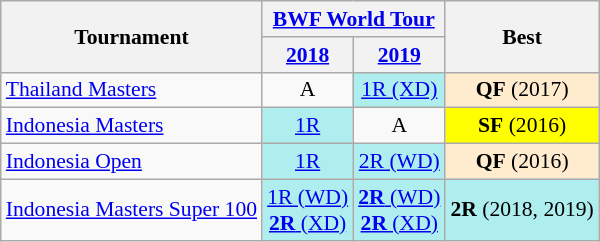<table class="wikitable" style="font-size: 90%; text-align:center">
<tr>
<th rowspan="2">Tournament</th>
<th colspan="2"><strong><a href='#'>BWF World Tour</a></strong></th>
<th rowspan="2">Best</th>
</tr>
<tr>
<th><a href='#'>2018</a></th>
<th><a href='#'>2019</a></th>
</tr>
<tr>
<td align=left><a href='#'>Thailand Masters</a></td>
<td>A</td>
<td bgcolor=AFEEEE><a href='#'>1R (XD)</a></td>
<td bgcolor=FFEBCD><strong>QF</strong> (2017)</td>
</tr>
<tr>
<td align=left><a href='#'>Indonesia Masters</a></td>
<td bgcolor=AFEEEE><a href='#'>1R</a></td>
<td>A</td>
<td bgcolor=FFFF00><strong>SF</strong> (2016)</td>
</tr>
<tr>
<td align=left><a href='#'>Indonesia Open</a></td>
<td bgcolor=AFEEEE><a href='#'>1R</a></td>
<td bgcolor=AFEEEE><a href='#'>2R (WD)</a></td>
<td bgcolor=FFEBCD><strong>QF</strong> (2016)</td>
</tr>
<tr>
<td align=left><a href='#'>Indonesia Masters Super 100</a></td>
<td bgcolor=AFEEEE><a href='#'>1R (WD)</a><br><a href='#'><strong>2R</strong> (XD)</a></td>
<td bgcolor=AFEEEE><a href='#'><strong>2R</strong> (WD)</a><br><a href='#'><strong>2R</strong> (XD)</a></td>
<td bgcolor=AFEEEE><strong>2R</strong> (2018, 2019)</td>
</tr>
</table>
